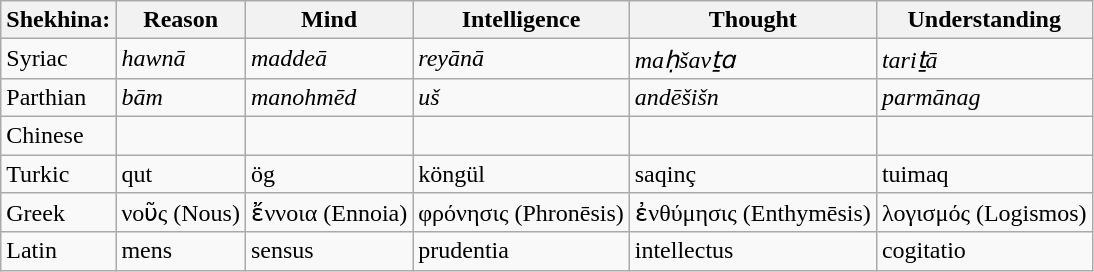<table class="wikitable" style="margin-left: 40px;">
<tr>
<th scope="col">Shekhina:</th>
<th scope="col">Reason</th>
<th scope="col">Mind</th>
<th scope="col">Intelligence</th>
<th scope="col">Thought</th>
<th scope="col">Understanding</th>
</tr>
<tr>
<td>Syriac</td>
<td><span> <em>hawnā</em></span></td>
<td><span> <em>maddeā</em></span></td>
<td><span> <em>reyānā</em></span></td>
<td><span> <em>maḥšavṯɑ</em></span></td>
<td><span> <em>tariṯā</em></span></td>
</tr>
<tr>
<td>Parthian</td>
<td><em>bām</em></td>
<td><em>manohmēd</em></td>
<td><em>uš</em></td>
<td><em>andēšišn</em></td>
<td><em>parmānag</em></td>
</tr>
<tr>
<td>Chinese</td>
<td> </td>
<td> </td>
<td> </td>
<td> </td>
<td> </td>
</tr>
<tr>
<td>Turkic</td>
<td>qut</td>
<td>ög</td>
<td>köngül</td>
<td>saqinç</td>
<td>tuimaq</td>
</tr>
<tr>
<td>Greek</td>
<td>νοῦς (Nous)</td>
<td>ἔννοια (Ennoia)</td>
<td>φρόνησις (Phronēsis)</td>
<td>ἐνθύμησις (Enthymēsis)</td>
<td>λογισμός (Logismos)</td>
</tr>
<tr>
<td>Latin</td>
<td>mens</td>
<td>sensus</td>
<td>prudentia</td>
<td>intellectus</td>
<td>cogitatio</td>
</tr>
</table>
